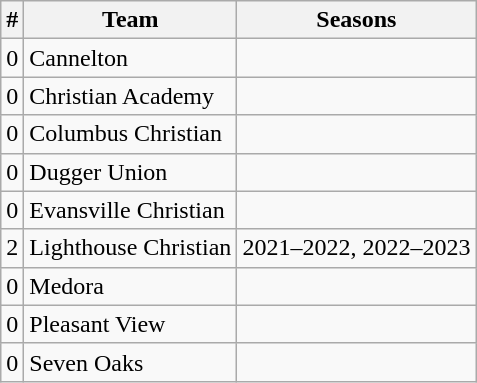<table class="wikitable" style=>
<tr>
<th>#</th>
<th>Team</th>
<th>Seasons</th>
</tr>
<tr>
<td>0</td>
<td>Cannelton</td>
<td></td>
</tr>
<tr>
<td>0</td>
<td>Christian Academy</td>
<td></td>
</tr>
<tr>
<td>0</td>
<td>Columbus Christian</td>
<td></td>
</tr>
<tr>
<td>0</td>
<td>Dugger Union</td>
<td></td>
</tr>
<tr>
<td>0</td>
<td>Evansville Christian</td>
<td></td>
</tr>
<tr>
<td>2</td>
<td>Lighthouse Christian</td>
<td>2021–2022, 2022–2023</td>
</tr>
<tr>
<td>0</td>
<td>Medora</td>
<td></td>
</tr>
<tr>
<td>0</td>
<td>Pleasant View</td>
<td></td>
</tr>
<tr>
<td>0</td>
<td>Seven Oaks</td>
<td></td>
</tr>
</table>
